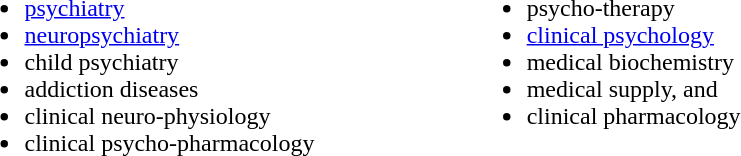<table style="width: 50%">
<tr>
<td valign="top" style="width: 250px"><br><ul><li><a href='#'>psychiatry</a></li><li><a href='#'>neuropsychiatry</a></li><li>child psychiatry</li><li>addiction diseases</li><li>clinical neuro-physiology</li><li>clinical psycho-pharmacology</li></ul></td>
<td valign="top" class="style1" style="width: 220px"><br><ul><li>psycho-therapy</li><li><a href='#'>clinical psychology</a></li><li>medical biochemistry</li><li>medical supply, and</li><li>clinical pharmacology</li></ul></td>
</tr>
</table>
